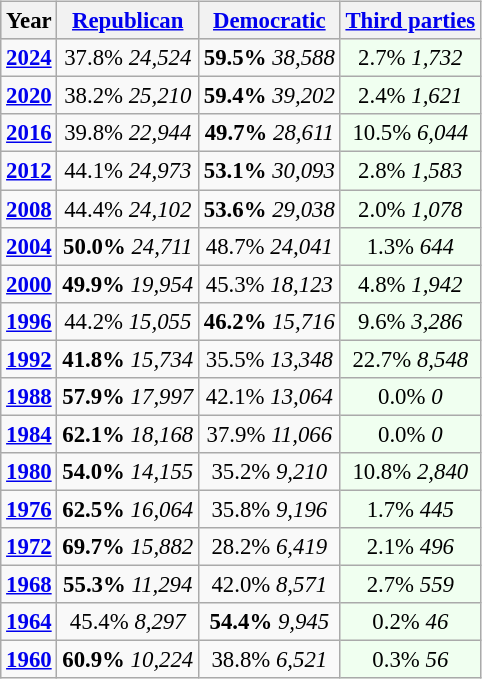<table class="wikitable" style="float:right; font-size:95%;">
<tr bgcolor=lightgrey>
<th>Year</th>
<th><a href='#'>Republican</a></th>
<th><a href='#'>Democratic</a></th>
<th><a href='#'>Third parties</a></th>
</tr>
<tr>
<td style="text-align:center;" ><strong><a href='#'>2024</a></strong></td>
<td style="text-align:center;" >37.8% <em>24,524</em></td>
<td style="text-align:center;" ><strong>59.5%</strong> <em>38,588</em></td>
<td style="text-align:center; background:honeyDew;">2.7% <em>1,732</em></td>
</tr>
<tr>
<td style="text-align:center;" ><strong><a href='#'>2020</a></strong></td>
<td style="text-align:center;" >38.2% <em>25,210</em></td>
<td style="text-align:center;" ><strong>59.4%</strong> <em>39,202</em></td>
<td style="text-align:center; background:honeyDew;">2.4% <em>1,621</em></td>
</tr>
<tr>
<td style="text-align:center;" ><strong><a href='#'>2016</a></strong></td>
<td style="text-align:center;" >39.8% <em>22,944</em></td>
<td style="text-align:center;" ><strong>49.7%</strong> <em>28,611</em></td>
<td style="text-align:center; background:honeyDew;">10.5% <em>6,044</em></td>
</tr>
<tr>
<td style="text-align:center;" ><strong><a href='#'>2012</a></strong></td>
<td style="text-align:center;" >44.1% <em>24,973</em></td>
<td style="text-align:center;" ><strong>53.1%</strong> <em>30,093</em></td>
<td style="text-align:center; background:honeyDew;">2.8% <em>1,583</em></td>
</tr>
<tr>
<td style="text-align:center;" ><strong><a href='#'>2008</a></strong></td>
<td style="text-align:center;" >44.4% <em>24,102</em></td>
<td style="text-align:center;" ><strong>53.6%</strong> <em>29,038</em></td>
<td style="text-align:center; background:honeyDew;">2.0% <em>1,078</em></td>
</tr>
<tr>
<td style="text-align:center;" ><strong><a href='#'>2004</a></strong></td>
<td style="text-align:center;" ><strong>50.0%</strong> <em>24,711</em></td>
<td style="text-align:center;" >48.7% <em>24,041</em></td>
<td style="text-align:center; background:honeyDew;">1.3% <em>644</em></td>
</tr>
<tr>
<td style="text-align:center;" ><strong><a href='#'>2000</a></strong></td>
<td style="text-align:center;" ><strong>49.9%</strong> <em>19,954</em></td>
<td style="text-align:center;" >45.3% <em>18,123</em></td>
<td style="text-align:center; background:honeyDew;">4.8% <em>1,942</em></td>
</tr>
<tr>
<td style="text-align:center;" ><strong><a href='#'>1996</a></strong></td>
<td style="text-align:center;" >44.2% <em>15,055</em></td>
<td style="text-align:center;" ><strong>46.2%</strong> <em>15,716</em></td>
<td style="text-align:center; background:honeyDew;">9.6% <em>3,286</em></td>
</tr>
<tr>
<td style="text-align:center;" ><strong><a href='#'>1992</a></strong></td>
<td style="text-align:center;" ><strong>41.8%</strong> <em>15,734</em></td>
<td style="text-align:center;" >35.5% <em>13,348</em></td>
<td style="text-align:center; background:honeyDew;">22.7% <em>8,548</em></td>
</tr>
<tr>
<td style="text-align:center;" ><strong><a href='#'>1988</a></strong></td>
<td style="text-align:center;" ><strong>57.9%</strong> <em>17,997</em></td>
<td style="text-align:center;" >42.1% <em>13,064</em></td>
<td style="text-align:center; background:honeyDew;">0.0% <em>0</em></td>
</tr>
<tr>
<td style="text-align:center;" ><strong><a href='#'>1984</a></strong></td>
<td style="text-align:center;" ><strong>62.1%</strong> <em>18,168</em></td>
<td style="text-align:center;" >37.9% <em>11,066</em></td>
<td style="text-align:center; background:honeyDew;">0.0% <em>0</em></td>
</tr>
<tr>
<td style="text-align:center;" ><strong><a href='#'>1980</a></strong></td>
<td style="text-align:center;" ><strong>54.0%</strong> <em>14,155</em></td>
<td style="text-align:center;" >35.2% <em>9,210</em></td>
<td style="text-align:center; background:honeyDew;">10.8% <em>2,840</em></td>
</tr>
<tr>
<td style="text-align:center;" ><strong><a href='#'>1976</a></strong></td>
<td style="text-align:center;" ><strong>62.5%</strong> <em>16,064</em></td>
<td style="text-align:center;" >35.8% <em>9,196</em></td>
<td style="text-align:center; background:honeyDew;">1.7% <em>445</em></td>
</tr>
<tr>
<td style="text-align:center;" ><strong><a href='#'>1972</a></strong></td>
<td style="text-align:center;" ><strong>69.7%</strong> <em>15,882</em></td>
<td style="text-align:center;" >28.2% <em>6,419</em></td>
<td style="text-align:center; background:honeyDew;">2.1% <em>496</em></td>
</tr>
<tr>
<td style="text-align:center;" ><strong><a href='#'>1968</a></strong></td>
<td style="text-align:center;" ><strong>55.3%</strong> <em>11,294</em></td>
<td style="text-align:center;" >42.0% <em>8,571</em></td>
<td style="text-align:center; background:honeyDew;">2.7% <em>559</em></td>
</tr>
<tr>
<td style="text-align:center;" ><strong><a href='#'>1964</a></strong></td>
<td style="text-align:center;" >45.4% <em>8,297</em></td>
<td style="text-align:center;" ><strong>54.4%</strong> <em>9,945</em></td>
<td style="text-align:center; background:honeyDew;">0.2% <em>46</em></td>
</tr>
<tr>
<td style="text-align:center;" ><strong><a href='#'>1960</a></strong></td>
<td style="text-align:center;" ><strong>60.9%</strong> <em>10,224</em></td>
<td style="text-align:center;" >38.8% <em>6,521</em></td>
<td style="text-align:center; background:honeyDew;">0.3% <em>56</em></td>
</tr>
</table>
